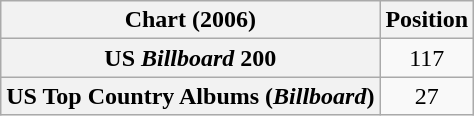<table class="wikitable sortable plainrowheaders" style="text-align:center">
<tr>
<th scope="col">Chart (2006)</th>
<th scope="col">Position</th>
</tr>
<tr>
<th scope="row">US <em>Billboard</em> 200</th>
<td>117</td>
</tr>
<tr>
<th scope="row">US Top Country Albums (<em>Billboard</em>)</th>
<td>27</td>
</tr>
</table>
